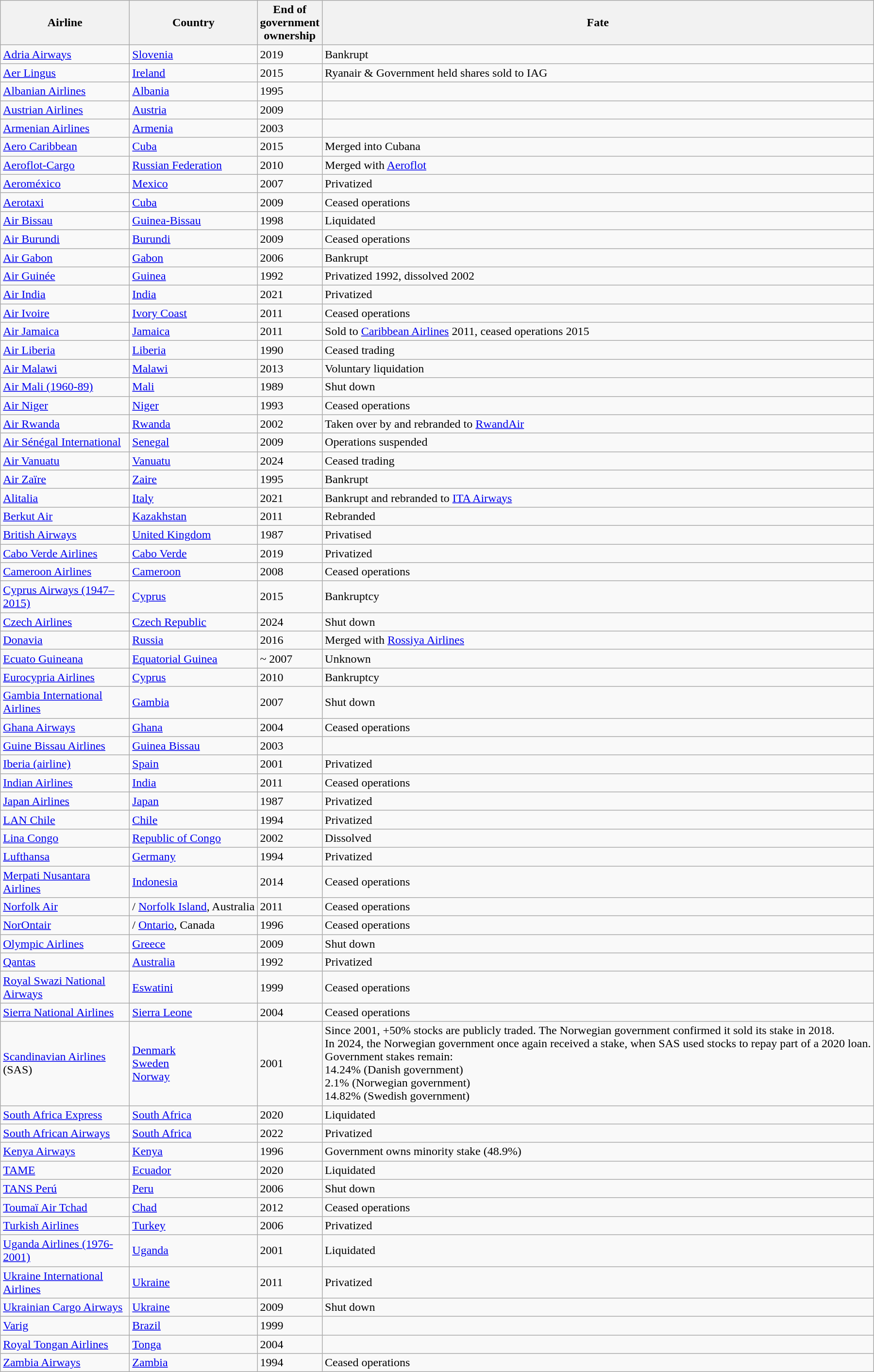<table class="wikitable sortable">
<tr>
<th width=170>Airline</th>
<th>Country</th>
<th>End of<br>government<br>ownership</th>
<th>Fate</th>
</tr>
<tr>
<td><a href='#'>Adria Airways</a></td>
<td> <a href='#'>Slovenia</a></td>
<td>2019</td>
<td>Bankrupt</td>
</tr>
<tr>
<td><a href='#'>Aer Lingus</a></td>
<td> <a href='#'>Ireland</a></td>
<td>2015</td>
<td>Ryanair & Government held shares sold to IAG</td>
</tr>
<tr>
<td><a href='#'>Albanian Airlines</a></td>
<td> <a href='#'>Albania</a></td>
<td>1995</td>
<td></td>
</tr>
<tr>
<td><a href='#'>Austrian Airlines</a></td>
<td> <a href='#'>Austria</a></td>
<td>2009</td>
<td></td>
</tr>
<tr>
<td><a href='#'>Armenian Airlines</a></td>
<td> <a href='#'>Armenia</a></td>
<td>2003</td>
<td></td>
</tr>
<tr>
<td><a href='#'>Aero Caribbean</a></td>
<td> <a href='#'>Cuba</a></td>
<td>2015</td>
<td>Merged into Cubana</td>
</tr>
<tr>
<td><a href='#'>Aeroflot-Cargo</a></td>
<td> <a href='#'>Russian Federation</a></td>
<td>2010</td>
<td>Merged with <a href='#'>Aeroflot</a></td>
</tr>
<tr>
<td><a href='#'>Aeroméxico</a></td>
<td> <a href='#'>Mexico</a></td>
<td>2007</td>
<td>Privatized</td>
</tr>
<tr>
<td><a href='#'>Aerotaxi</a></td>
<td> <a href='#'>Cuba</a></td>
<td>2009</td>
<td>Ceased operations</td>
</tr>
<tr>
<td><a href='#'>Air Bissau</a></td>
<td> <a href='#'>Guinea-Bissau</a></td>
<td>1998</td>
<td>Liquidated</td>
</tr>
<tr>
<td><a href='#'>Air Burundi</a></td>
<td> <a href='#'>Burundi</a></td>
<td>2009</td>
<td>Ceased operations</td>
</tr>
<tr>
<td><a href='#'>Air Gabon</a></td>
<td> <a href='#'>Gabon</a></td>
<td>2006</td>
<td>Bankrupt</td>
</tr>
<tr>
<td><a href='#'>Air Guinée</a></td>
<td> <a href='#'>Guinea</a></td>
<td>1992</td>
<td>Privatized 1992, dissolved 2002</td>
</tr>
<tr>
<td><a href='#'>Air India</a></td>
<td> <a href='#'>India</a></td>
<td>2021</td>
<td>Privatized</td>
</tr>
<tr>
<td><a href='#'>Air Ivoire</a></td>
<td> <a href='#'>Ivory Coast</a></td>
<td>2011</td>
<td>Ceased operations</td>
</tr>
<tr>
<td><a href='#'>Air Jamaica</a></td>
<td> <a href='#'>Jamaica</a></td>
<td>2011</td>
<td>Sold to <a href='#'>Caribbean Airlines</a> 2011, ceased operations 2015</td>
</tr>
<tr>
<td><a href='#'>Air Liberia</a></td>
<td> <a href='#'>Liberia</a></td>
<td>1990</td>
<td>Ceased trading</td>
</tr>
<tr>
<td><a href='#'>Air Malawi</a></td>
<td> <a href='#'>Malawi</a></td>
<td>2013</td>
<td>Voluntary liquidation</td>
</tr>
<tr>
<td><a href='#'>Air Mali (1960-89)</a></td>
<td> <a href='#'>Mali</a></td>
<td>1989</td>
<td>Shut down</td>
</tr>
<tr>
<td><a href='#'>Air Niger</a></td>
<td> <a href='#'>Niger</a></td>
<td>1993</td>
<td>Ceased operations</td>
</tr>
<tr>
<td><a href='#'>Air Rwanda</a></td>
<td> <a href='#'>Rwanda</a></td>
<td>2002</td>
<td>Taken over by and rebranded to <a href='#'>RwandAir</a></td>
</tr>
<tr>
<td><a href='#'>Air Sénégal International</a></td>
<td> <a href='#'>Senegal</a></td>
<td>2009</td>
<td>Operations suspended</td>
</tr>
<tr>
<td><a href='#'>Air Vanuatu</a></td>
<td> <a href='#'>Vanuatu</a></td>
<td>2024</td>
<td>Ceased trading</td>
</tr>
<tr>
<td><a href='#'>Air Zaïre</a></td>
<td> <a href='#'>Zaire</a></td>
<td>1995</td>
<td>Bankrupt</td>
</tr>
<tr>
<td><a href='#'>Alitalia</a></td>
<td> <a href='#'>Italy</a></td>
<td>2021</td>
<td>Bankrupt and rebranded to <a href='#'>ITA Airways</a></td>
</tr>
<tr>
<td><a href='#'>Berkut Air</a></td>
<td> <a href='#'>Kazakhstan</a></td>
<td>2011</td>
<td>Rebranded</td>
</tr>
<tr>
<td><a href='#'>British Airways</a></td>
<td> <a href='#'>United Kingdom</a></td>
<td>1987</td>
<td>Privatised</td>
</tr>
<tr>
<td><a href='#'>Cabo Verde Airlines</a></td>
<td> <a href='#'>Cabo Verde</a></td>
<td>2019</td>
<td>Privatized</td>
</tr>
<tr>
<td><a href='#'>Cameroon Airlines</a></td>
<td> <a href='#'>Cameroon</a></td>
<td>2008</td>
<td>Ceased operations</td>
</tr>
<tr>
<td><a href='#'>Cyprus Airways (1947–2015)</a></td>
<td> <a href='#'>Cyprus</a></td>
<td>2015</td>
<td>Bankruptcy</td>
</tr>
<tr>
<td><a href='#'>Czech Airlines</a></td>
<td> <a href='#'>Czech Republic</a></td>
<td>2024</td>
<td>Shut down</td>
</tr>
<tr>
<td><a href='#'>Donavia</a></td>
<td> <a href='#'>Russia</a></td>
<td>2016</td>
<td>Merged with <a href='#'>Rossiya Airlines</a></td>
</tr>
<tr>
<td><a href='#'>Ecuato Guineana</a></td>
<td> <a href='#'>Equatorial Guinea</a></td>
<td>~ 2007</td>
<td>Unknown</td>
</tr>
<tr>
<td><a href='#'>Eurocypria Airlines</a></td>
<td> <a href='#'>Cyprus</a></td>
<td>2010</td>
<td>Bankruptcy</td>
</tr>
<tr>
<td><a href='#'>Gambia International Airlines</a></td>
<td> <a href='#'>Gambia</a></td>
<td>2007</td>
<td>Shut down</td>
</tr>
<tr>
<td><a href='#'>Ghana Airways</a></td>
<td> <a href='#'>Ghana</a></td>
<td>2004</td>
<td>Ceased operations</td>
</tr>
<tr>
<td><a href='#'>Guine Bissau Airlines</a></td>
<td> <a href='#'>Guinea Bissau</a></td>
<td>2003</td>
<td></td>
</tr>
<tr>
<td><a href='#'>Iberia (airline)</a></td>
<td> <a href='#'>Spain</a></td>
<td>2001</td>
<td>Privatized</td>
</tr>
<tr>
<td><a href='#'>Indian Airlines</a></td>
<td> <a href='#'>India</a></td>
<td>2011</td>
<td>Ceased operations</td>
</tr>
<tr>
<td><a href='#'>Japan Airlines</a></td>
<td> <a href='#'>Japan</a></td>
<td>1987</td>
<td>Privatized</td>
</tr>
<tr>
<td><a href='#'>LAN Chile</a></td>
<td> <a href='#'>Chile</a></td>
<td>1994</td>
<td>Privatized</td>
</tr>
<tr>
<td><a href='#'>Lina Congo</a></td>
<td> <a href='#'>Republic of Congo</a></td>
<td>2002</td>
<td>Dissolved</td>
</tr>
<tr>
<td><a href='#'>Lufthansa</a></td>
<td> <a href='#'>Germany</a></td>
<td>1994</td>
<td>Privatized</td>
</tr>
<tr>
<td><a href='#'>Merpati Nusantara Airlines</a></td>
<td> <a href='#'>Indonesia</a></td>
<td>2014</td>
<td>Ceased operations</td>
</tr>
<tr>
<td><a href='#'>Norfolk Air</a></td>
<td>/ <a href='#'>Norfolk Island</a>, Australia</td>
<td>2011</td>
<td>Ceased operations</td>
</tr>
<tr>
<td><a href='#'>NorOntair</a></td>
<td>/ <a href='#'>Ontario</a>, Canada</td>
<td>1996</td>
<td>Ceased operations</td>
</tr>
<tr>
<td><a href='#'>Olympic Airlines</a></td>
<td> <a href='#'>Greece</a></td>
<td>2009</td>
<td>Shut down</td>
</tr>
<tr>
<td><a href='#'>Qantas</a></td>
<td> <a href='#'>Australia</a></td>
<td>1992</td>
<td>Privatized</td>
</tr>
<tr>
<td><a href='#'>Royal Swazi National Airways</a></td>
<td> <a href='#'>Eswatini</a></td>
<td>1999</td>
<td>Ceased operations</td>
</tr>
<tr>
<td><a href='#'>Sierra National Airlines</a></td>
<td> <a href='#'>Sierra Leone</a></td>
<td>2004</td>
<td>Ceased operations</td>
</tr>
<tr>
<td><a href='#'>Scandinavian Airlines</a> (SAS)</td>
<td>  <a href='#'>Denmark</a><br>  <a href='#'>Sweden</a><br>  <a href='#'>Norway</a></td>
<td>2001</td>
<td>Since 2001, +50% stocks are publicly traded. The Norwegian government confirmed it sold its stake in 2018.<br>In 2024, the Norwegian government once again received a stake, when SAS used stocks to repay part of a 2020 loan.<br>Government stakes remain:<br>14.24% (Danish government)<br>2.1% (Norwegian government)<br>14.82% (Swedish government)</td>
</tr>
<tr>
<td><a href='#'>South Africa Express</a></td>
<td> <a href='#'>South Africa</a></td>
<td>2020</td>
<td>Liquidated</td>
</tr>
<tr>
<td><a href='#'>South African Airways</a></td>
<td> <a href='#'>South Africa</a></td>
<td>2022</td>
<td>Privatized</td>
</tr>
<tr>
<td><a href='#'>Kenya Airways</a></td>
<td> <a href='#'>Kenya</a></td>
<td>1996</td>
<td>Government owns minority stake (48.9%)</td>
</tr>
<tr>
<td><a href='#'>TAME</a></td>
<td> <a href='#'>Ecuador</a></td>
<td>2020</td>
<td>Liquidated</td>
</tr>
<tr>
<td><a href='#'>TANS Perú</a></td>
<td> <a href='#'>Peru</a></td>
<td>2006</td>
<td>Shut down</td>
</tr>
<tr>
<td><a href='#'>Toumaï Air Tchad</a></td>
<td> <a href='#'>Chad</a></td>
<td>2012</td>
<td>Ceased operations</td>
</tr>
<tr>
<td><a href='#'>Turkish Airlines</a></td>
<td> <a href='#'>Turkey</a></td>
<td>2006</td>
<td>Privatized</td>
</tr>
<tr>
<td><a href='#'>Uganda Airlines (1976-2001)</a></td>
<td> <a href='#'>Uganda</a></td>
<td>2001</td>
<td>Liquidated</td>
</tr>
<tr>
<td><a href='#'>Ukraine International Airlines</a></td>
<td> <a href='#'>Ukraine</a></td>
<td>2011</td>
<td>Privatized</td>
</tr>
<tr>
<td><a href='#'>Ukrainian Cargo Airways</a></td>
<td> <a href='#'>Ukraine</a></td>
<td>2009</td>
<td>Shut down</td>
</tr>
<tr>
<td><a href='#'>Varig</a></td>
<td> <a href='#'>Brazil</a></td>
<td>1999</td>
<td></td>
</tr>
<tr>
<td><a href='#'>Royal Tongan Airlines</a></td>
<td>  <a href='#'>Tonga</a></td>
<td>2004</td>
<td></td>
</tr>
<tr>
<td><a href='#'>Zambia Airways</a></td>
<td> <a href='#'>Zambia</a></td>
<td>1994</td>
<td>Ceased operations</td>
</tr>
</table>
